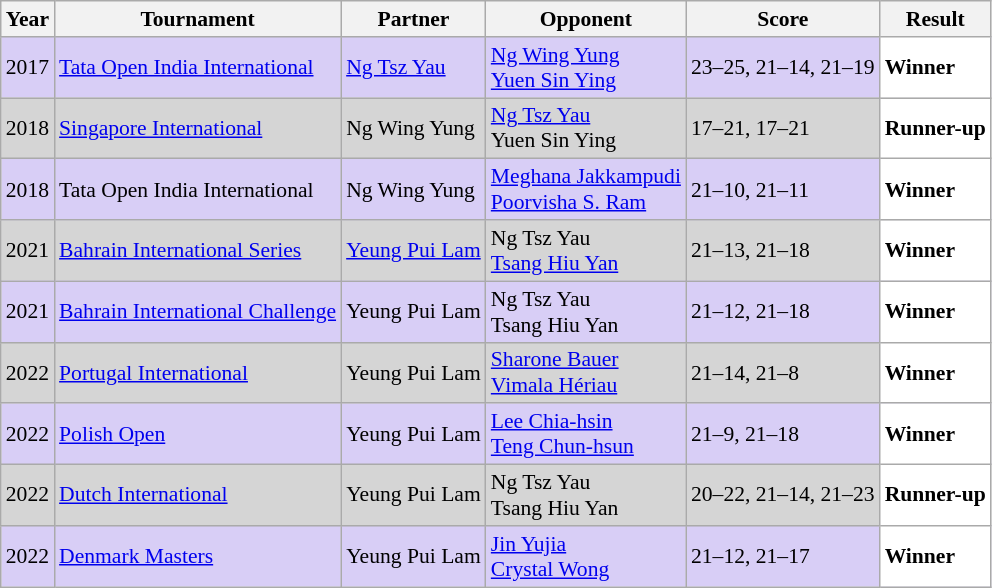<table class="sortable wikitable" style="font-size: 90%;">
<tr>
<th>Year</th>
<th>Tournament</th>
<th>Partner</th>
<th>Opponent</th>
<th>Score</th>
<th>Result</th>
</tr>
<tr style="background:#D8CEF6">
<td align="center">2017</td>
<td align="left"><a href='#'>Tata Open India International</a></td>
<td align="left"> <a href='#'>Ng Tsz Yau</a></td>
<td align="left"> <a href='#'>Ng Wing Yung</a><br> <a href='#'>Yuen Sin Ying</a></td>
<td align="left">23–25, 21–14, 21–19</td>
<td style="text-align:left; background:white"> <strong>Winner</strong></td>
</tr>
<tr style="background:#D5D5D5">
<td align="center">2018</td>
<td align="left"><a href='#'>Singapore International</a></td>
<td align="left"> Ng Wing Yung</td>
<td align="left"> <a href='#'>Ng Tsz Yau</a><br> Yuen Sin Ying</td>
<td align="left">17–21, 17–21</td>
<td style="text-align:left; background:white"> <strong>Runner-up</strong></td>
</tr>
<tr style="background:#D8CEF6">
<td align="center">2018</td>
<td align="left">Tata Open India International</td>
<td align="left"> Ng Wing Yung</td>
<td align="left"> <a href='#'>Meghana Jakkampudi</a><br> <a href='#'>Poorvisha S. Ram</a></td>
<td align="left">21–10, 21–11</td>
<td style="text-align:left; background:white"> <strong>Winner</strong></td>
</tr>
<tr style="background:#D5D5D5">
<td align="center">2021</td>
<td align="left"><a href='#'>Bahrain International Series</a></td>
<td align="left"> <a href='#'>Yeung Pui Lam</a></td>
<td align="left"> Ng Tsz Yau<br> <a href='#'>Tsang Hiu Yan</a></td>
<td align="left">21–13, 21–18</td>
<td style="text-align:left; background:white"> <strong>Winner</strong></td>
</tr>
<tr style="background:#D8CEF6">
<td align="center">2021</td>
<td align="left"><a href='#'>Bahrain International Challenge</a></td>
<td align="left"> Yeung Pui Lam</td>
<td align="left"> Ng Tsz Yau<br> Tsang Hiu Yan</td>
<td align="left">21–12, 21–18</td>
<td style="text-align:left; background:white"> <strong>Winner</strong></td>
</tr>
<tr style="background:#D5D5D5">
<td align="center">2022</td>
<td align="left"><a href='#'>Portugal International</a></td>
<td align="left"> Yeung Pui Lam</td>
<td align="left"> <a href='#'>Sharone Bauer</a><br> <a href='#'>Vimala Hériau</a></td>
<td align="left">21–14, 21–8</td>
<td style="text-align:left; background:white"> <strong>Winner</strong></td>
</tr>
<tr style="background:#D8CEF6">
<td align="center">2022</td>
<td align="left"><a href='#'>Polish Open</a></td>
<td align="left"> Yeung Pui Lam</td>
<td align="left"> <a href='#'>Lee Chia-hsin</a><br> <a href='#'>Teng Chun-hsun</a></td>
<td align="left">21–9, 21–18</td>
<td style="text-align:left; background:white"> <strong>Winner</strong></td>
</tr>
<tr style="background:#D5D5D5">
<td align="center">2022</td>
<td align="left"><a href='#'>Dutch International</a></td>
<td align="left"> Yeung Pui Lam</td>
<td align="left"> Ng Tsz Yau<br> Tsang Hiu Yan</td>
<td align="left">20–22, 21–14, 21–23</td>
<td style="text-align:left; background:white"> <strong>Runner-up</strong></td>
</tr>
<tr style="background:#D8CEF6">
<td align="center">2022</td>
<td align="left"><a href='#'>Denmark Masters</a></td>
<td align="left"> Yeung Pui Lam</td>
<td align="left"> <a href='#'>Jin Yujia</a><br> <a href='#'>Crystal Wong</a></td>
<td align="left">21–12, 21–17</td>
<td style="text-align:left; background:white"> <strong>Winner</strong></td>
</tr>
</table>
